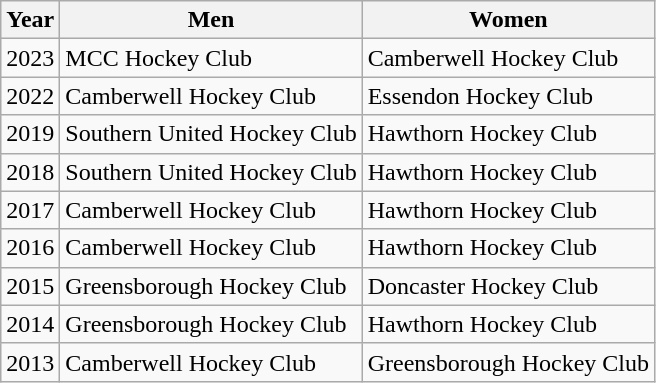<table class="wikitable">
<tr>
<th>Year</th>
<th>Men</th>
<th>Women</th>
</tr>
<tr>
<td>2023</td>
<td>MCC Hockey Club</td>
<td>Camberwell Hockey Club</td>
</tr>
<tr>
<td>2022</td>
<td>Camberwell Hockey Club</td>
<td>Essendon Hockey Club</td>
</tr>
<tr>
<td>2019</td>
<td>Southern United Hockey Club</td>
<td>Hawthorn Hockey Club</td>
</tr>
<tr>
<td>2018</td>
<td>Southern United Hockey Club</td>
<td>Hawthorn Hockey Club</td>
</tr>
<tr>
<td>2017</td>
<td>Camberwell Hockey Club</td>
<td>Hawthorn Hockey Club</td>
</tr>
<tr>
<td>2016</td>
<td>Camberwell Hockey Club</td>
<td>Hawthorn Hockey Club</td>
</tr>
<tr>
<td>2015</td>
<td>Greensborough Hockey Club</td>
<td>Doncaster Hockey Club</td>
</tr>
<tr>
<td>2014</td>
<td>Greensborough Hockey Club</td>
<td>Hawthorn Hockey Club</td>
</tr>
<tr>
<td>2013</td>
<td>Camberwell Hockey Club</td>
<td>Greensborough Hockey Club</td>
</tr>
</table>
